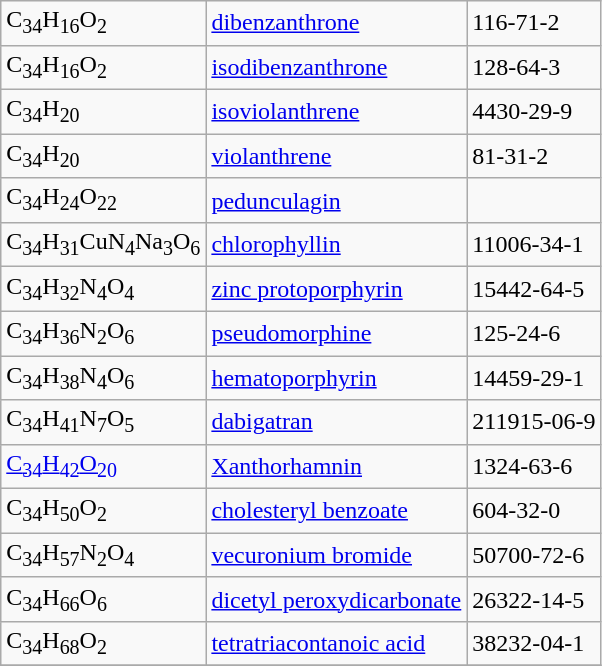<table class="wikitable">
<tr>
<td>C<sub>34</sub>H<sub>16</sub>O<sub>2</sub></td>
<td><a href='#'>dibenzanthrone</a></td>
<td>116-71-2</td>
</tr>
<tr>
<td>C<sub>34</sub>H<sub>16</sub>O<sub>2</sub></td>
<td><a href='#'>isodibenzanthrone</a></td>
<td>128-64-3</td>
</tr>
<tr>
<td>C<sub>34</sub>H<sub>20</sub></td>
<td><a href='#'>isoviolanthrene</a></td>
<td>4430-29-9</td>
</tr>
<tr>
<td>C<sub>34</sub>H<sub>20</sub></td>
<td><a href='#'>violanthrene</a></td>
<td>81-31-2</td>
</tr>
<tr>
<td>C<sub>34</sub>H<sub>24</sub>O<sub>22</sub></td>
<td><a href='#'>pedunculagin</a></td>
<td></td>
</tr>
<tr>
<td>C<sub>34</sub>H<sub>31</sub>CuN<sub>4</sub>Na<sub>3</sub>O<sub>6</sub></td>
<td><a href='#'>chlorophyllin</a></td>
<td>11006-34-1</td>
</tr>
<tr>
<td>C<sub>34</sub>H<sub>32</sub>N<sub>4</sub>O<sub>4</sub></td>
<td><a href='#'>zinc protoporphyrin</a></td>
<td>15442-64-5</td>
</tr>
<tr>
<td>C<sub>34</sub>H<sub>36</sub>N<sub>2</sub>O<sub>6</sub></td>
<td><a href='#'>pseudomorphine</a></td>
<td>125-24-6</td>
</tr>
<tr>
<td>C<sub>34</sub>H<sub>38</sub>N<sub>4</sub>O<sub>6</sub></td>
<td><a href='#'>hematoporphyrin</a></td>
<td>14459-29-1</td>
</tr>
<tr>
<td>C<sub>34</sub>H<sub>41</sub>N<sub>7</sub>O<sub>5</sub></td>
<td><a href='#'>dabigatran</a></td>
<td>211915-06-9</td>
</tr>
<tr>
<td><a href='#'>C<sub>34</sub>H<sub>42</sub>O<sub>20</sub></a></td>
<td><a href='#'>Xanthorhamnin</a></td>
<td>1324-63-6</td>
</tr>
<tr>
<td>C<sub>34</sub>H<sub>50</sub>O<sub>2</sub></td>
<td><a href='#'>cholesteryl benzoate</a></td>
<td>604-32-0</td>
</tr>
<tr>
<td>C<sub>34</sub>H<sub>57</sub>N<sub>2</sub>O<sub>4</sub></td>
<td><a href='#'>vecuronium bromide</a></td>
<td>50700-72-6</td>
</tr>
<tr>
<td>C<sub>34</sub>H<sub>66</sub>O<sub>6</sub></td>
<td><a href='#'>dicetyl peroxydicarbonate</a></td>
<td>26322-14-5</td>
</tr>
<tr>
<td>C<sub>34</sub>H<sub>68</sub>O<sub>2</sub></td>
<td><a href='#'>tetratriacontanoic acid</a></td>
<td>38232-04-1</td>
</tr>
<tr>
</tr>
</table>
